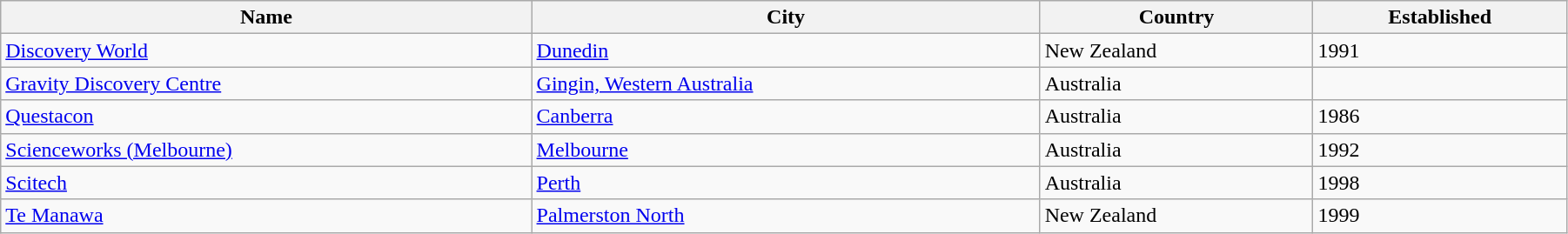<table class="wikitable sortable plainrowheaders" width="95%">
<tr>
<th>Name</th>
<th>City</th>
<th>Country</th>
<th>Established</th>
</tr>
<tr>
<td><a href='#'>Discovery World</a></td>
<td><a href='#'>Dunedin</a></td>
<td>New Zealand</td>
<td>1991</td>
</tr>
<tr>
<td><a href='#'>Gravity Discovery Centre</a></td>
<td><a href='#'>Gingin, Western Australia</a></td>
<td>Australia</td>
<td></td>
</tr>
<tr>
<td><a href='#'>Questacon</a></td>
<td><a href='#'>Canberra</a></td>
<td>Australia</td>
<td>1986</td>
</tr>
<tr>
<td><a href='#'>Scienceworks (Melbourne)</a></td>
<td><a href='#'>Melbourne</a></td>
<td>Australia</td>
<td>1992</td>
</tr>
<tr>
<td><a href='#'>Scitech</a></td>
<td><a href='#'>Perth</a></td>
<td>Australia</td>
<td>1998</td>
</tr>
<tr>
<td><a href='#'>Te Manawa</a></td>
<td><a href='#'>Palmerston North</a></td>
<td>New Zealand</td>
<td>1999</td>
</tr>
</table>
